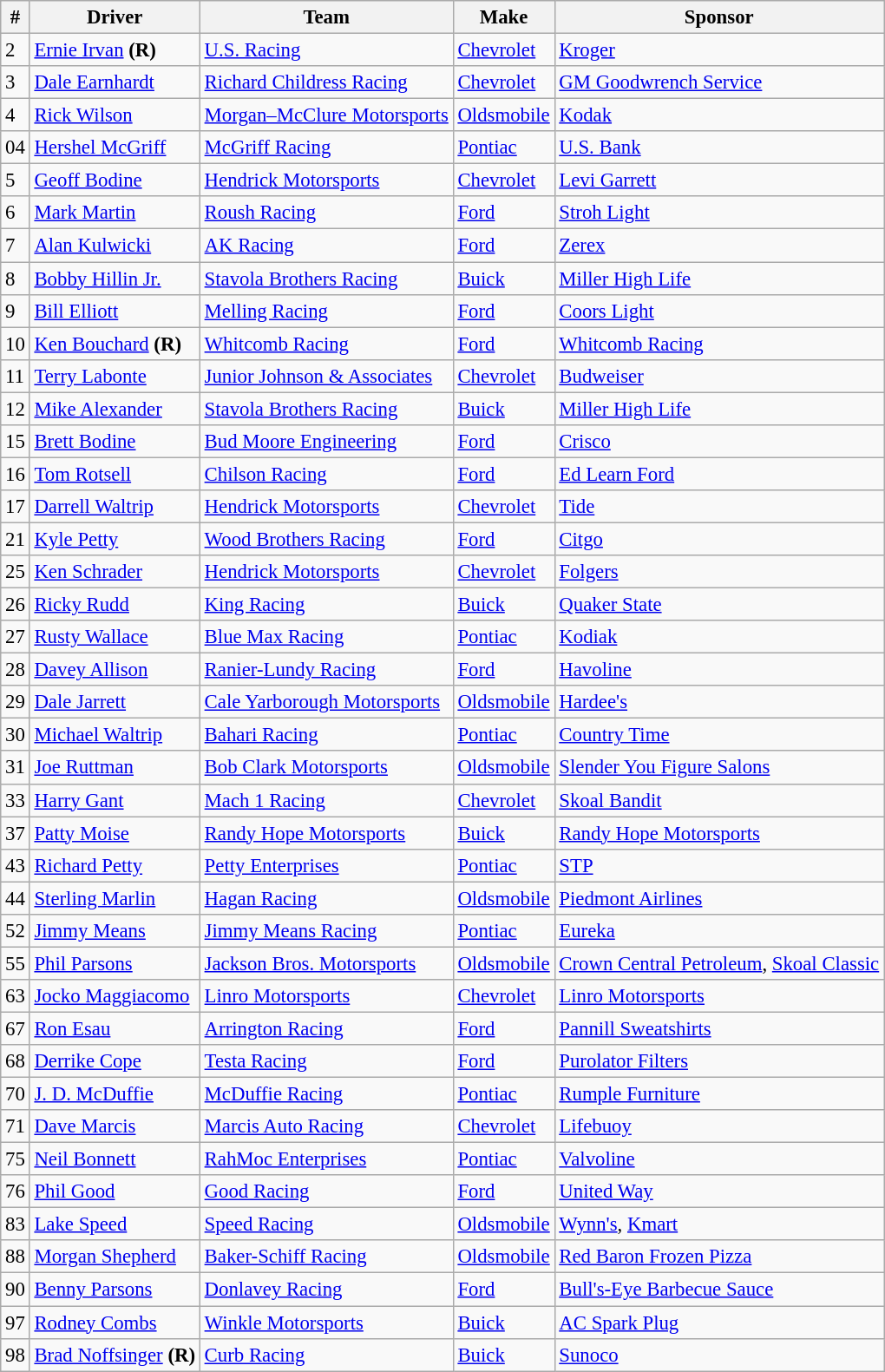<table class="wikitable" style="font-size:95%">
<tr>
<th>#</th>
<th>Driver</th>
<th>Team</th>
<th>Make</th>
<th>Sponsor</th>
</tr>
<tr>
<td>2</td>
<td><a href='#'>Ernie Irvan</a> <strong>(R)</strong></td>
<td><a href='#'>U.S. Racing</a></td>
<td><a href='#'>Chevrolet</a></td>
<td><a href='#'>Kroger</a></td>
</tr>
<tr>
<td>3</td>
<td><a href='#'>Dale Earnhardt</a></td>
<td><a href='#'>Richard Childress Racing</a></td>
<td><a href='#'>Chevrolet</a></td>
<td><a href='#'>GM Goodwrench Service</a></td>
</tr>
<tr>
<td>4</td>
<td><a href='#'>Rick Wilson</a></td>
<td><a href='#'>Morgan–McClure Motorsports</a></td>
<td><a href='#'>Oldsmobile</a></td>
<td><a href='#'>Kodak</a></td>
</tr>
<tr>
<td>04</td>
<td><a href='#'>Hershel McGriff</a></td>
<td><a href='#'>McGriff Racing</a></td>
<td><a href='#'>Pontiac</a></td>
<td><a href='#'>U.S. Bank</a></td>
</tr>
<tr>
<td>5</td>
<td><a href='#'>Geoff Bodine</a></td>
<td><a href='#'>Hendrick Motorsports</a></td>
<td><a href='#'>Chevrolet</a></td>
<td><a href='#'>Levi Garrett</a></td>
</tr>
<tr>
<td>6</td>
<td><a href='#'>Mark Martin</a></td>
<td><a href='#'>Roush Racing</a></td>
<td><a href='#'>Ford</a></td>
<td><a href='#'>Stroh Light</a></td>
</tr>
<tr>
<td>7</td>
<td><a href='#'>Alan Kulwicki</a></td>
<td><a href='#'>AK Racing</a></td>
<td><a href='#'>Ford</a></td>
<td><a href='#'>Zerex</a></td>
</tr>
<tr>
<td>8</td>
<td><a href='#'>Bobby Hillin Jr.</a></td>
<td><a href='#'>Stavola Brothers Racing</a></td>
<td><a href='#'>Buick</a></td>
<td><a href='#'>Miller High Life</a></td>
</tr>
<tr>
<td>9</td>
<td><a href='#'>Bill Elliott</a></td>
<td><a href='#'>Melling Racing</a></td>
<td><a href='#'>Ford</a></td>
<td><a href='#'>Coors Light</a></td>
</tr>
<tr>
<td>10</td>
<td><a href='#'>Ken Bouchard</a> <strong>(R)</strong></td>
<td><a href='#'>Whitcomb Racing</a></td>
<td><a href='#'>Ford</a></td>
<td><a href='#'>Whitcomb Racing</a></td>
</tr>
<tr>
<td>11</td>
<td><a href='#'>Terry Labonte</a></td>
<td><a href='#'>Junior Johnson & Associates</a></td>
<td><a href='#'>Chevrolet</a></td>
<td><a href='#'>Budweiser</a></td>
</tr>
<tr>
<td>12</td>
<td><a href='#'>Mike Alexander</a></td>
<td><a href='#'>Stavola Brothers Racing</a></td>
<td><a href='#'>Buick</a></td>
<td><a href='#'>Miller High Life</a></td>
</tr>
<tr>
<td>15</td>
<td><a href='#'>Brett Bodine</a></td>
<td><a href='#'>Bud Moore Engineering</a></td>
<td><a href='#'>Ford</a></td>
<td><a href='#'>Crisco</a></td>
</tr>
<tr>
<td>16</td>
<td><a href='#'>Tom Rotsell</a></td>
<td><a href='#'>Chilson Racing</a></td>
<td><a href='#'>Ford</a></td>
<td><a href='#'>Ed Learn Ford</a></td>
</tr>
<tr>
<td>17</td>
<td><a href='#'>Darrell Waltrip</a></td>
<td><a href='#'>Hendrick Motorsports</a></td>
<td><a href='#'>Chevrolet</a></td>
<td><a href='#'>Tide</a></td>
</tr>
<tr>
<td>21</td>
<td><a href='#'>Kyle Petty</a></td>
<td><a href='#'>Wood Brothers Racing</a></td>
<td><a href='#'>Ford</a></td>
<td><a href='#'>Citgo</a></td>
</tr>
<tr>
<td>25</td>
<td><a href='#'>Ken Schrader</a></td>
<td><a href='#'>Hendrick Motorsports</a></td>
<td><a href='#'>Chevrolet</a></td>
<td><a href='#'>Folgers</a></td>
</tr>
<tr>
<td>26</td>
<td><a href='#'>Ricky Rudd</a></td>
<td><a href='#'>King Racing</a></td>
<td><a href='#'>Buick</a></td>
<td><a href='#'>Quaker State</a></td>
</tr>
<tr>
<td>27</td>
<td><a href='#'>Rusty Wallace</a></td>
<td><a href='#'>Blue Max Racing</a></td>
<td><a href='#'>Pontiac</a></td>
<td><a href='#'>Kodiak</a></td>
</tr>
<tr>
<td>28</td>
<td><a href='#'>Davey Allison</a></td>
<td><a href='#'>Ranier-Lundy Racing</a></td>
<td><a href='#'>Ford</a></td>
<td><a href='#'>Havoline</a></td>
</tr>
<tr>
<td>29</td>
<td><a href='#'>Dale Jarrett</a></td>
<td><a href='#'>Cale Yarborough Motorsports</a></td>
<td><a href='#'>Oldsmobile</a></td>
<td><a href='#'>Hardee's</a></td>
</tr>
<tr>
<td>30</td>
<td><a href='#'>Michael Waltrip</a></td>
<td><a href='#'>Bahari Racing</a></td>
<td><a href='#'>Pontiac</a></td>
<td><a href='#'>Country Time</a></td>
</tr>
<tr>
<td>31</td>
<td><a href='#'>Joe Ruttman</a></td>
<td><a href='#'>Bob Clark Motorsports</a></td>
<td><a href='#'>Oldsmobile</a></td>
<td><a href='#'>Slender You Figure Salons</a></td>
</tr>
<tr>
<td>33</td>
<td><a href='#'>Harry Gant</a></td>
<td><a href='#'>Mach 1 Racing</a></td>
<td><a href='#'>Chevrolet</a></td>
<td><a href='#'>Skoal Bandit</a></td>
</tr>
<tr>
<td>37</td>
<td><a href='#'>Patty Moise</a></td>
<td><a href='#'>Randy Hope Motorsports</a></td>
<td><a href='#'>Buick</a></td>
<td><a href='#'>Randy Hope Motorsports</a></td>
</tr>
<tr>
<td>43</td>
<td><a href='#'>Richard Petty</a></td>
<td><a href='#'>Petty Enterprises</a></td>
<td><a href='#'>Pontiac</a></td>
<td><a href='#'>STP</a></td>
</tr>
<tr>
<td>44</td>
<td><a href='#'>Sterling Marlin</a></td>
<td><a href='#'>Hagan Racing</a></td>
<td><a href='#'>Oldsmobile</a></td>
<td><a href='#'>Piedmont Airlines</a></td>
</tr>
<tr>
<td>52</td>
<td><a href='#'>Jimmy Means</a></td>
<td><a href='#'>Jimmy Means Racing</a></td>
<td><a href='#'>Pontiac</a></td>
<td><a href='#'>Eureka</a></td>
</tr>
<tr>
<td>55</td>
<td><a href='#'>Phil Parsons</a></td>
<td><a href='#'>Jackson Bros. Motorsports</a></td>
<td><a href='#'>Oldsmobile</a></td>
<td><a href='#'>Crown Central Petroleum</a>, <a href='#'>Skoal Classic</a></td>
</tr>
<tr>
<td>63</td>
<td><a href='#'>Jocko Maggiacomo</a></td>
<td><a href='#'>Linro Motorsports</a></td>
<td><a href='#'>Chevrolet</a></td>
<td><a href='#'>Linro Motorsports</a></td>
</tr>
<tr>
<td>67</td>
<td><a href='#'>Ron Esau</a></td>
<td><a href='#'>Arrington Racing</a></td>
<td><a href='#'>Ford</a></td>
<td><a href='#'>Pannill Sweatshirts</a></td>
</tr>
<tr>
<td>68</td>
<td><a href='#'>Derrike Cope</a></td>
<td><a href='#'>Testa Racing</a></td>
<td><a href='#'>Ford</a></td>
<td><a href='#'>Purolator Filters</a></td>
</tr>
<tr>
<td>70</td>
<td><a href='#'>J. D. McDuffie</a></td>
<td><a href='#'>McDuffie Racing</a></td>
<td><a href='#'>Pontiac</a></td>
<td><a href='#'>Rumple Furniture</a></td>
</tr>
<tr>
<td>71</td>
<td><a href='#'>Dave Marcis</a></td>
<td><a href='#'>Marcis Auto Racing</a></td>
<td><a href='#'>Chevrolet</a></td>
<td><a href='#'>Lifebuoy</a></td>
</tr>
<tr>
<td>75</td>
<td><a href='#'>Neil Bonnett</a></td>
<td><a href='#'>RahMoc Enterprises</a></td>
<td><a href='#'>Pontiac</a></td>
<td><a href='#'>Valvoline</a></td>
</tr>
<tr>
<td>76</td>
<td><a href='#'>Phil Good</a></td>
<td><a href='#'>Good Racing</a></td>
<td><a href='#'>Ford</a></td>
<td><a href='#'>United Way</a></td>
</tr>
<tr>
<td>83</td>
<td><a href='#'>Lake Speed</a></td>
<td><a href='#'>Speed Racing</a></td>
<td><a href='#'>Oldsmobile</a></td>
<td><a href='#'>Wynn's</a>, <a href='#'>Kmart</a></td>
</tr>
<tr>
<td>88</td>
<td><a href='#'>Morgan Shepherd</a></td>
<td><a href='#'>Baker-Schiff Racing</a></td>
<td><a href='#'>Oldsmobile</a></td>
<td><a href='#'>Red Baron Frozen Pizza</a></td>
</tr>
<tr>
<td>90</td>
<td><a href='#'>Benny Parsons</a></td>
<td><a href='#'>Donlavey Racing</a></td>
<td><a href='#'>Ford</a></td>
<td><a href='#'>Bull's-Eye Barbecue Sauce</a></td>
</tr>
<tr>
<td>97</td>
<td><a href='#'>Rodney Combs</a></td>
<td><a href='#'>Winkle Motorsports</a></td>
<td><a href='#'>Buick</a></td>
<td><a href='#'>AC Spark Plug</a></td>
</tr>
<tr>
<td>98</td>
<td><a href='#'>Brad Noffsinger</a> <strong>(R)</strong></td>
<td><a href='#'>Curb Racing</a></td>
<td><a href='#'>Buick</a></td>
<td><a href='#'>Sunoco</a></td>
</tr>
</table>
